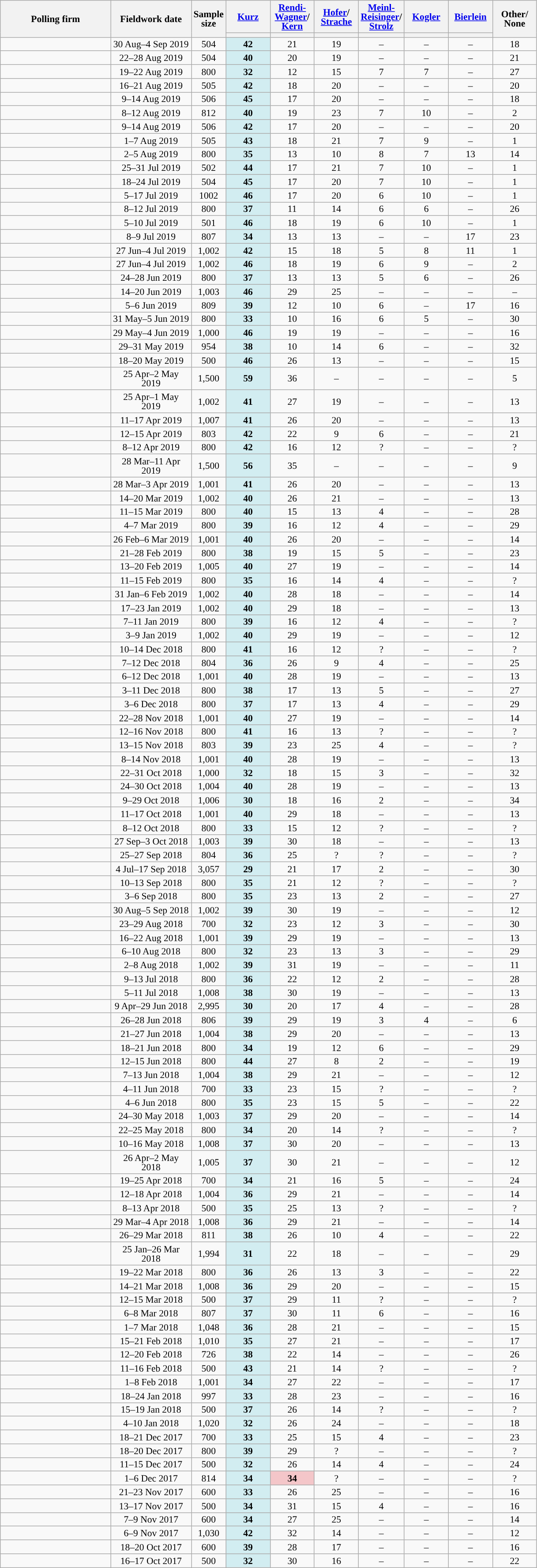<table class="wikitable sortable" style="text-align:center;font-size:90%;line-height:14px;">
<tr style="height:40px;">
<th style="width:160px;" rowspan="2">Polling firm</th>
<th style="width:115px;" rowspan="2">Fieldwork date</th>
<th style="width:35px;" rowspan="2">Sample<br>size</th>
<th class="unsortable" style="width:60px;"><a href='#'>Kurz</a><br></th>
<th class="unsortable" style="width:60px;"><a href='#'>Rendi-Wagner</a>/<br><a href='#'>Kern</a><br></th>
<th class="unsortable" style="width:60px;"><a href='#'>Hofer</a>/<br><a href='#'>Strache</a><br></th>
<th class="unsortable" style="width:60px;"><a href='#'>Meinl-Reisinger</a>/<br><a href='#'>Strolz</a><br></th>
<th class="unsortable" style="width:60px;"><a href='#'>Kogler</a><br></th>
<th class="unsortable" style="width:60px;"><a href='#'>Bierlein</a></th>
<th class="unsortable" style="width:60px;" rowspan="2">Other/<br>None</th>
</tr>
<tr>
<th style="background:"></th>
<th style="background:"></th>
<th style="background:"></th>
<th style="background:"></th>
<th style="background:"></th>
<th style="background:"></th>
</tr>
<tr>
<td></td>
<td data-sort-value="2019-09-04">30 Aug–4 Sep 2019</td>
<td>504</td>
<td style="background:#D2EDF1;"><strong>42</strong></td>
<td>21</td>
<td>19</td>
<td>–</td>
<td>–</td>
<td>–</td>
<td>18</td>
</tr>
<tr>
<td></td>
<td data-sort-value="2019-08-28">22–28 Aug 2019</td>
<td>504</td>
<td style="background:#D2EDF1;"><strong>40</strong></td>
<td>20</td>
<td>19</td>
<td>–</td>
<td>–</td>
<td>–</td>
<td>21</td>
</tr>
<tr>
<td></td>
<td data-sort-value="2019-08-21">19–22 Aug 2019</td>
<td>800</td>
<td style="background:#D2EDF1;"><strong>32</strong></td>
<td>12</td>
<td>15</td>
<td>7</td>
<td>7</td>
<td>–</td>
<td>27</td>
</tr>
<tr>
<td></td>
<td data-sort-value="2019-08-21">16–21 Aug 2019</td>
<td>505</td>
<td style="background:#D2EDF1;"><strong>42</strong></td>
<td>18</td>
<td>20</td>
<td>–</td>
<td>–</td>
<td>–</td>
<td>20</td>
</tr>
<tr>
<td></td>
<td data-sort-value="2019-08-14">9–14 Aug 2019</td>
<td>506</td>
<td style="background:#D2EDF1;"><strong>45</strong></td>
<td>17</td>
<td>20</td>
<td>–</td>
<td>–</td>
<td>–</td>
<td>18</td>
</tr>
<tr>
<td></td>
<td data-sort-value="2019-08-14">8–12 Aug 2019</td>
<td>812</td>
<td style="background:#D2EDF1;"><strong>40</strong></td>
<td>19</td>
<td>23</td>
<td>7</td>
<td>10</td>
<td>–</td>
<td>2</td>
</tr>
<tr>
<td></td>
<td data-sort-value="2019-08-15">9–14 Aug 2019</td>
<td>506</td>
<td style="background:#D2EDF1;"><strong>42</strong></td>
<td>17</td>
<td>20</td>
<td>–</td>
<td>–</td>
<td>–</td>
<td>20</td>
</tr>
<tr>
<td></td>
<td data-sort-value="2019-08-08">1–7 Aug 2019</td>
<td>505</td>
<td style="background:#D2EDF1;"><strong>43</strong></td>
<td>18</td>
<td>21</td>
<td>7</td>
<td>9</td>
<td>–</td>
<td>1</td>
</tr>
<tr>
<td></td>
<td data-sort-value="2019-08-011">2–5 Aug 2019</td>
<td>800</td>
<td style="background:#D2EDF1;"><strong>35</strong></td>
<td>13</td>
<td>10</td>
<td>8</td>
<td>7</td>
<td>13</td>
<td>14</td>
</tr>
<tr>
<td></td>
<td data-sort-value="2019-07-31">25–31 Jul 2019</td>
<td>502</td>
<td style="background:#D2EDF1;"><strong>44</strong></td>
<td>17</td>
<td>21</td>
<td>7</td>
<td>10</td>
<td>–</td>
<td>1</td>
</tr>
<tr>
<td></td>
<td data-sort-value="2019-07-25">18–24 Jul 2019</td>
<td>504</td>
<td style="background:#D2EDF1;"><strong>45</strong></td>
<td>17</td>
<td>20</td>
<td>7</td>
<td>10</td>
<td>–</td>
<td>1</td>
</tr>
<tr>
<td></td>
<td data-sort-value="2019-07-18">5–17 Jul 2019</td>
<td>1002</td>
<td style="background:#D2EDF1;"><strong>46</strong></td>
<td>17</td>
<td>20</td>
<td>6</td>
<td>10</td>
<td>–</td>
<td>1</td>
</tr>
<tr>
<td></td>
<td data-sort-value="2019-07-12">8–12 Jul 2019</td>
<td>800</td>
<td style="background:#D2EDF1;"><strong>37</strong></td>
<td>11</td>
<td>14</td>
<td>6</td>
<td>6</td>
<td>–</td>
<td>26</td>
</tr>
<tr>
<td></td>
<td data-sort-value="2019-07-10">5–10 Jul 2019</td>
<td>501</td>
<td style="background:#D2EDF1;"><strong>46</strong></td>
<td>18</td>
<td>19</td>
<td>6</td>
<td>10</td>
<td>–</td>
<td>1</td>
</tr>
<tr>
<td></td>
<td data-sort-value="2019-06-06">8–9 Jul 2019</td>
<td>807</td>
<td style="background:#D2EDF1;"><strong>34</strong></td>
<td>13</td>
<td>13</td>
<td>–</td>
<td>–</td>
<td>17</td>
<td>23</td>
</tr>
<tr>
<td></td>
<td data-sort-value="2019-07-04">27 Jun–4 Jul 2019</td>
<td>1,002</td>
<td style="background:#D2EDF1;"><strong>42</strong></td>
<td>15</td>
<td>18</td>
<td>5</td>
<td>8</td>
<td>11</td>
<td>1</td>
</tr>
<tr>
<td></td>
<td data-sort-value="2019-07-04">27 Jun–4 Jul 2019</td>
<td>1,002</td>
<td style="background:#D2EDF1;"><strong>46</strong></td>
<td>18</td>
<td>19</td>
<td>6</td>
<td>9</td>
<td>–</td>
<td>2</td>
</tr>
<tr>
<td></td>
<td data-sort-value="2019-06-28">24–28 Jun 2019</td>
<td>800</td>
<td style="background:#D2EDF1;"><strong>37</strong></td>
<td>13</td>
<td>13</td>
<td>5</td>
<td>6</td>
<td>–</td>
<td>26</td>
</tr>
<tr>
<td></td>
<td data-sort-value="2019-06-20">14–20 Jun 2019</td>
<td>1,003</td>
<td style="background:#D2EDF1;"><strong>46</strong></td>
<td>29</td>
<td>25</td>
<td>–</td>
<td>–</td>
<td>–</td>
<td>–</td>
</tr>
<tr>
<td></td>
<td data-sort-value="2019-06-06">5–6 Jun 2019</td>
<td>809</td>
<td style="background:#D2EDF1;"><strong>39</strong></td>
<td>12</td>
<td>10</td>
<td>6</td>
<td>–</td>
<td>17</td>
<td>16</td>
</tr>
<tr>
<td></td>
<td data-sort-value="2019-06-05">31 May–5 Jun 2019</td>
<td>800</td>
<td style="background:#D2EDF1;"><strong>33</strong></td>
<td>10</td>
<td>16</td>
<td>6</td>
<td>5</td>
<td>–</td>
<td>30</td>
</tr>
<tr>
<td></td>
<td data-sort-value="2019-06-04">29 May–4 Jun 2019</td>
<td>1,000</td>
<td style="background:#D2EDF1;"><strong>46</strong></td>
<td>19</td>
<td>19</td>
<td>–</td>
<td>–</td>
<td>–</td>
<td>16</td>
</tr>
<tr>
<td></td>
<td data-sort-value="2019-05-31">29–31 May 2019</td>
<td>954</td>
<td style="background:#D2EDF1;"><strong>38</strong></td>
<td>10</td>
<td>14</td>
<td>6</td>
<td>–</td>
<td>–</td>
<td>32</td>
</tr>
<tr>
<td></td>
<td data-sort-value="2019-05-20">18–20 May 2019</td>
<td>500</td>
<td style="background:#D2EDF1;"><strong>46</strong></td>
<td>26</td>
<td>13</td>
<td>–</td>
<td>–</td>
<td>–</td>
<td>15</td>
</tr>
<tr>
<td></td>
<td data-sort-value="2019-05-02">25 Apr–2 May 2019</td>
<td>1,500</td>
<td style="background:#D2EDF1;"><strong>59</strong></td>
<td>36</td>
<td>–</td>
<td>–</td>
<td>–</td>
<td>–</td>
<td>5</td>
</tr>
<tr>
<td></td>
<td data-sort-value="2019-05-01">25 Apr–1 May 2019</td>
<td>1,002</td>
<td style="background:#D2EDF1;"><strong>41</strong></td>
<td>27</td>
<td>19</td>
<td>–</td>
<td>–</td>
<td>–</td>
<td>13</td>
</tr>
<tr>
<td></td>
<td data-sort-value="2019-04-17">11–17 Apr 2019</td>
<td>1,007</td>
<td style="background:#D2EDF1;"><strong>41</strong></td>
<td>26</td>
<td>20</td>
<td>–</td>
<td>–</td>
<td>–</td>
<td>13</td>
</tr>
<tr>
<td></td>
<td data-sort-value="2019-04-15">12–15 Apr 2019</td>
<td>803</td>
<td style="background:#D2EDF1;"><strong>42</strong></td>
<td>22</td>
<td>9</td>
<td>6</td>
<td>–</td>
<td>–</td>
<td>21</td>
</tr>
<tr>
<td></td>
<td data-sort-value="2019-04-12">8–12 Apr 2019</td>
<td>800</td>
<td style="background:#D2EDF1;"><strong>42</strong></td>
<td>16</td>
<td>12</td>
<td>?</td>
<td>–</td>
<td>–</td>
<td>?</td>
</tr>
<tr>
<td></td>
<td data-sort-value="2019-04-11">28 Mar–11 Apr 2019</td>
<td>1,500</td>
<td style="background:#D2EDF1;"><strong>56</strong></td>
<td>35</td>
<td>–</td>
<td>–</td>
<td>–</td>
<td>–</td>
<td>9</td>
</tr>
<tr>
<td></td>
<td data-sort-value="2019-04-03">28 Mar–3 Apr 2019</td>
<td>1,001</td>
<td style="background:#D2EDF1;"><strong>41</strong></td>
<td>26</td>
<td>20</td>
<td>–</td>
<td>–</td>
<td>–</td>
<td>13</td>
</tr>
<tr>
<td></td>
<td data-sort-value="2019-03-20">14–20 Mar 2019</td>
<td>1,002</td>
<td style="background:#D2EDF1;"><strong>40</strong></td>
<td>26</td>
<td>21</td>
<td>–</td>
<td>–</td>
<td>–</td>
<td>13</td>
</tr>
<tr>
<td></td>
<td data-sort-value="2019-03-15">11–15 Mar 2019</td>
<td>800</td>
<td style="background:#D2EDF1;"><strong>40</strong></td>
<td>15</td>
<td>13</td>
<td>4</td>
<td>–</td>
<td>–</td>
<td>28</td>
</tr>
<tr>
<td></td>
<td data-sort-value="2019-03-07">4–7 Mar 2019</td>
<td>800</td>
<td style="background:#D2EDF1;"><strong>39</strong></td>
<td>16</td>
<td>12</td>
<td>4</td>
<td>–</td>
<td>–</td>
<td>29</td>
</tr>
<tr>
<td></td>
<td data-sort-value="2019-03-06">26 Feb–6 Mar 2019</td>
<td>1,001</td>
<td style="background:#D2EDF1;"><strong>40</strong></td>
<td>26</td>
<td>20</td>
<td>–</td>
<td>–</td>
<td>–</td>
<td>14</td>
</tr>
<tr>
<td></td>
<td data-sort-value="2019-02-28">21–28 Feb 2019</td>
<td>800</td>
<td style="background:#D2EDF1;"><strong>38</strong></td>
<td>19</td>
<td>15</td>
<td>5</td>
<td>–</td>
<td>–</td>
<td>23</td>
</tr>
<tr>
<td></td>
<td data-sort-value="2019-02-20">13–20 Feb 2019</td>
<td>1,005</td>
<td style="background:#D2EDF1;"><strong>40</strong></td>
<td>27</td>
<td>19</td>
<td>–</td>
<td>–</td>
<td>–</td>
<td>14</td>
</tr>
<tr>
<td></td>
<td data-sort-value="2019-02-15">11–15 Feb 2019</td>
<td>800</td>
<td style="background:#D2EDF1;"><strong>35</strong></td>
<td>16</td>
<td>14</td>
<td>4</td>
<td>–</td>
<td>–</td>
<td>?</td>
</tr>
<tr>
<td></td>
<td data-sort-value="2019-02-06">31 Jan–6 Feb 2019</td>
<td>1,002</td>
<td style="background:#D2EDF1;"><strong>40</strong></td>
<td>28</td>
<td>18</td>
<td>–</td>
<td>–</td>
<td>–</td>
<td>14</td>
</tr>
<tr>
<td></td>
<td data-sort-value="2019-01-23">17–23 Jan 2019</td>
<td>1,002</td>
<td style="background:#D2EDF1;"><strong>40</strong></td>
<td>29</td>
<td>18</td>
<td>–</td>
<td>–</td>
<td>–</td>
<td>13</td>
</tr>
<tr>
<td></td>
<td data-sort-value="2019-01-11">7–11 Jan 2019</td>
<td>800</td>
<td style="background:#D2EDF1;"><strong>39</strong></td>
<td>16</td>
<td>12</td>
<td>4</td>
<td>–</td>
<td>–</td>
<td>?</td>
</tr>
<tr>
<td></td>
<td data-sort-value="2019-01-09">3–9 Jan 2019</td>
<td>1,002</td>
<td style="background:#D2EDF1;"><strong>40</strong></td>
<td>29</td>
<td>19</td>
<td>–</td>
<td>–</td>
<td>–</td>
<td>12</td>
</tr>
<tr>
<td></td>
<td data-sort-value="2018-12-14">10–14 Dec 2018</td>
<td>800</td>
<td style="background:#D2EDF1;"><strong>41</strong></td>
<td>16</td>
<td>12</td>
<td>?</td>
<td>–</td>
<td>–</td>
<td>?</td>
</tr>
<tr>
<td></td>
<td data-sort-value="2018-12-12">7–12 Dec 2018</td>
<td>804</td>
<td style="background:#D2EDF1;"><strong>36</strong></td>
<td>26</td>
<td>9</td>
<td>4</td>
<td>–</td>
<td>–</td>
<td>25</td>
</tr>
<tr>
<td></td>
<td data-sort-value="2018-12-12">6–12 Dec 2018</td>
<td>1,001</td>
<td style="background:#D2EDF1;"><strong>40</strong></td>
<td>28</td>
<td>19</td>
<td>–</td>
<td>–</td>
<td>–</td>
<td>13</td>
</tr>
<tr>
<td></td>
<td data-sort-value="2018-12-11">3–11 Dec 2018</td>
<td>800</td>
<td style="background:#D2EDF1;"><strong>38</strong></td>
<td>17</td>
<td>13</td>
<td>5</td>
<td>–</td>
<td>–</td>
<td>27</td>
</tr>
<tr>
<td></td>
<td data-sort-value="2018-12-06">3–6 Dec 2018</td>
<td>800</td>
<td style="background:#D2EDF1;"><strong>37</strong></td>
<td>17</td>
<td>13</td>
<td>4</td>
<td>–</td>
<td>–</td>
<td>29</td>
</tr>
<tr>
<td></td>
<td data-sort-value="2018-11-28">22–28 Nov 2018</td>
<td>1,001</td>
<td style="background:#D2EDF1;"><strong>40</strong></td>
<td>27</td>
<td>19</td>
<td>–</td>
<td>–</td>
<td>–</td>
<td>14</td>
</tr>
<tr>
<td></td>
<td data-sort-value="2018-11-16">12–16 Nov 2018</td>
<td>800</td>
<td style="background:#D2EDF1;"><strong>41</strong></td>
<td>16</td>
<td>13</td>
<td>?</td>
<td>–</td>
<td>–</td>
<td>?</td>
</tr>
<tr>
<td></td>
<td data-sort-value="2018-11-15">13–15 Nov 2018</td>
<td>803</td>
<td style="background:#D2EDF1;"><strong>39</strong></td>
<td>23</td>
<td>25</td>
<td>4</td>
<td>–</td>
<td>–</td>
<td>?</td>
</tr>
<tr>
<td></td>
<td data-sort-value="2018-11-14">8–14 Nov 2018</td>
<td>1,001</td>
<td style="background:#D2EDF1;"><strong>40</strong></td>
<td>28</td>
<td>19</td>
<td>–</td>
<td>–</td>
<td>–</td>
<td>13</td>
</tr>
<tr>
<td></td>
<td data-sort-value="2018-10-31">22–31 Oct 2018</td>
<td>1,000</td>
<td style="background:#D2EDF1;"><strong>32</strong></td>
<td>18</td>
<td>15</td>
<td>3</td>
<td>–</td>
<td>–</td>
<td>32</td>
</tr>
<tr>
<td></td>
<td data-sort-value="2018-10-30">24–30 Oct 2018</td>
<td>1,004</td>
<td style="background:#D2EDF1;"><strong>40</strong></td>
<td>28</td>
<td>19</td>
<td>–</td>
<td>–</td>
<td>–</td>
<td>13</td>
</tr>
<tr>
<td></td>
<td data-sort-value="2018-10-29">9–29 Oct 2018</td>
<td>1,006</td>
<td style="background:#D2EDF1;"><strong>30</strong></td>
<td>18</td>
<td>16</td>
<td>2</td>
<td>–</td>
<td>–</td>
<td>34</td>
</tr>
<tr>
<td></td>
<td data-sort-value="2018-10-17">11–17 Oct 2018</td>
<td>1,001</td>
<td style="background:#D2EDF1;"><strong>40</strong></td>
<td>29</td>
<td>18</td>
<td>–</td>
<td>–</td>
<td>–</td>
<td>13</td>
</tr>
<tr>
<td></td>
<td data-sort-value="2018-10-12">8–12 Oct 2018</td>
<td>800</td>
<td style="background:#D2EDF1;"><strong>33</strong></td>
<td>15</td>
<td>12</td>
<td>?</td>
<td>–</td>
<td>–</td>
<td>?</td>
</tr>
<tr>
<td></td>
<td data-sort-value="2018-10-03">27 Sep–3 Oct 2018</td>
<td>1,003</td>
<td style="background:#D2EDF1;"><strong>39</strong></td>
<td>30</td>
<td>18</td>
<td>–</td>
<td>–</td>
<td>–</td>
<td>13</td>
</tr>
<tr>
<td></td>
<td data-sort-value="2018-09-27">25–27 Sep 2018</td>
<td>804</td>
<td style="background:#D2EDF1;"><strong>36</strong></td>
<td>25</td>
<td>?</td>
<td>?</td>
<td>–</td>
<td>–</td>
<td>?</td>
</tr>
<tr>
<td></td>
<td data-sort-value="2018-09-17">4 Jul–17 Sep 2018</td>
<td>3,057</td>
<td style="background:#D2EDF1;"><strong>29</strong></td>
<td>21</td>
<td>17</td>
<td>2</td>
<td>–</td>
<td>–</td>
<td>30</td>
</tr>
<tr>
<td></td>
<td data-sort-value="2018-09-13">10–13 Sep 2018</td>
<td>800</td>
<td style="background:#D2EDF1;"><strong>35</strong></td>
<td>21</td>
<td>12</td>
<td>?</td>
<td>–</td>
<td>–</td>
<td>?</td>
</tr>
<tr>
<td></td>
<td data-sort-value="2018-09-06">3–6 Sep 2018</td>
<td>800</td>
<td style="background:#D2EDF1;"><strong>35</strong></td>
<td>23</td>
<td>13</td>
<td>2</td>
<td>–</td>
<td>–</td>
<td>27</td>
</tr>
<tr>
<td></td>
<td data-sort-value="2018-09-05">30 Aug–5 Sep 2018</td>
<td>1,002</td>
<td style="background:#D2EDF1;"><strong>39</strong></td>
<td>30</td>
<td>19</td>
<td>–</td>
<td>–</td>
<td>–</td>
<td>12</td>
</tr>
<tr>
<td></td>
<td data-sort-value="2018-08-29">23–29 Aug 2018</td>
<td>700</td>
<td style="background:#D2EDF1;"><strong>32</strong></td>
<td>23</td>
<td>12</td>
<td>3</td>
<td>–</td>
<td>–</td>
<td>30</td>
</tr>
<tr>
<td></td>
<td data-sort-value="2018-08-22">16–22 Aug 2018</td>
<td>1,001</td>
<td style="background:#D2EDF1;"><strong>39</strong></td>
<td>29</td>
<td>19</td>
<td>–</td>
<td>–</td>
<td>–</td>
<td>13</td>
</tr>
<tr>
<td></td>
<td data-sort-value="2018-08-10">6–10 Aug 2018</td>
<td>800</td>
<td style="background:#D2EDF1;"><strong>32</strong></td>
<td>23</td>
<td>13</td>
<td>3</td>
<td>–</td>
<td>–</td>
<td>29</td>
</tr>
<tr>
<td></td>
<td data-sort-value="2018-08-08">2–8 Aug 2018</td>
<td>1,002</td>
<td style="background:#D2EDF1;"><strong>39</strong></td>
<td>31</td>
<td>19</td>
<td>–</td>
<td>–</td>
<td>–</td>
<td>11</td>
</tr>
<tr>
<td></td>
<td data-sort-value="2018-07-13">9–13 Jul 2018</td>
<td>800</td>
<td style="background:#D2EDF1;"><strong>36</strong></td>
<td>22</td>
<td>12</td>
<td>2</td>
<td>–</td>
<td>–</td>
<td>28</td>
</tr>
<tr>
<td></td>
<td data-sort-value="2018-07-11">5–11 Jul 2018</td>
<td>1,008</td>
<td style="background:#D2EDF1;"><strong>38</strong></td>
<td>30</td>
<td>19</td>
<td>–</td>
<td>–</td>
<td>–</td>
<td>13</td>
</tr>
<tr>
<td></td>
<td data-sort-value="2018-06-29">9 Apr–29 Jun 2018</td>
<td>2,995</td>
<td style="background:#D2EDF1;"><strong>30</strong></td>
<td>20</td>
<td>17</td>
<td>4</td>
<td>–</td>
<td>–</td>
<td>28</td>
</tr>
<tr>
<td></td>
<td data-sort-value="2018-06-28">26–28 Jun 2018</td>
<td>806</td>
<td style="background:#D2EDF1;"><strong>39</strong></td>
<td>29</td>
<td>19</td>
<td>3</td>
<td>4</td>
<td>–</td>
<td>6</td>
</tr>
<tr>
<td></td>
<td data-sort-value="2018-06-27">21–27 Jun 2018</td>
<td>1,004</td>
<td style="background:#D2EDF1;"><strong>38</strong></td>
<td>29</td>
<td>20</td>
<td>–</td>
<td>–</td>
<td>–</td>
<td>13</td>
</tr>
<tr>
<td></td>
<td data-sort-value="2018-06-21">18–21 Jun 2018</td>
<td>800</td>
<td style="background:#D2EDF1;"><strong>34</strong></td>
<td>19</td>
<td>12</td>
<td>6</td>
<td>–</td>
<td>–</td>
<td>29</td>
</tr>
<tr>
<td></td>
<td data-sort-value="2018-06-15">12–15 Jun 2018</td>
<td>800</td>
<td style="background:#D2EDF1;"><strong>44</strong></td>
<td>27</td>
<td>8</td>
<td>2</td>
<td>–</td>
<td>–</td>
<td>19</td>
</tr>
<tr>
<td></td>
<td data-sort-value="2018-06-13">7–13 Jun 2018</td>
<td>1,004</td>
<td style="background:#D2EDF1;"><strong>38</strong></td>
<td>29</td>
<td>21</td>
<td>–</td>
<td>–</td>
<td>–</td>
<td>12</td>
</tr>
<tr>
<td></td>
<td data-sort-value="2018-06-11">4–11 Jun 2018</td>
<td>700</td>
<td style="background:#D2EDF1;"><strong>33</strong></td>
<td>23</td>
<td>15</td>
<td>?</td>
<td>–</td>
<td>–</td>
<td>?</td>
</tr>
<tr>
<td></td>
<td data-sort-value="2018-06-06">4–6 Jun 2018</td>
<td>800</td>
<td style="background:#D2EDF1;"><strong>35</strong></td>
<td>23</td>
<td>15</td>
<td>5</td>
<td>–</td>
<td>–</td>
<td>22</td>
</tr>
<tr>
<td></td>
<td data-sort-value="2018-05-30">24–30 May 2018</td>
<td>1,003</td>
<td style="background:#D2EDF1;"><strong>37</strong></td>
<td>29</td>
<td>20</td>
<td>–</td>
<td>–</td>
<td>–</td>
<td>14</td>
</tr>
<tr>
<td></td>
<td data-sort-value="2018-05-25">22–25 May 2018</td>
<td>800</td>
<td style="background:#D2EDF1;"><strong>34</strong></td>
<td>20</td>
<td>14</td>
<td>?</td>
<td>–</td>
<td>–</td>
<td>?</td>
</tr>
<tr>
<td></td>
<td data-sort-value="2018-05-16">10–16 May 2018</td>
<td>1,008</td>
<td style="background:#D2EDF1;"><strong>37</strong></td>
<td>30</td>
<td>20</td>
<td>–</td>
<td>–</td>
<td>–</td>
<td>13</td>
</tr>
<tr>
<td></td>
<td data-sort-value="2018-05-02">26 Apr–2 May 2018</td>
<td>1,005</td>
<td style="background:#D2EDF1;"><strong>37</strong></td>
<td>30</td>
<td>21</td>
<td>–</td>
<td>–</td>
<td>–</td>
<td>12</td>
</tr>
<tr>
<td></td>
<td data-sort-value="2018-04-25">19–25 Apr 2018</td>
<td>700</td>
<td style="background:#D2EDF1;"><strong>34</strong></td>
<td>21</td>
<td>16</td>
<td>5</td>
<td>–</td>
<td>–</td>
<td>24</td>
</tr>
<tr>
<td></td>
<td data-sort-value="2018-04-18">12–18 Apr 2018</td>
<td>1,004</td>
<td style="background:#D2EDF1;"><strong>36</strong></td>
<td>29</td>
<td>21</td>
<td>–</td>
<td>–</td>
<td>–</td>
<td>14</td>
</tr>
<tr>
<td></td>
<td data-sort-value="2018-04-13">8–13 Apr 2018</td>
<td>500</td>
<td style="background:#D2EDF1;"><strong>35</strong></td>
<td>25</td>
<td>13</td>
<td>?</td>
<td>–</td>
<td>–</td>
<td>?</td>
</tr>
<tr>
<td></td>
<td data-sort-value="2018-04-04">29 Mar–4 Apr 2018</td>
<td>1,008</td>
<td style="background:#D2EDF1;"><strong>36</strong></td>
<td>29</td>
<td>21</td>
<td>–</td>
<td>–</td>
<td>–</td>
<td>14</td>
</tr>
<tr>
<td></td>
<td data-sort-value="2018-03-29">26–29 Mar 2018</td>
<td>811</td>
<td style="background:#D2EDF1;"><strong>38</strong></td>
<td>26</td>
<td>10</td>
<td>4</td>
<td>–</td>
<td>–</td>
<td>22</td>
</tr>
<tr>
<td></td>
<td data-sort-value="2018-03-26">25 Jan–26 Mar 2018</td>
<td>1,994</td>
<td style="background:#D2EDF1;"><strong>31</strong></td>
<td>22</td>
<td>18</td>
<td>–</td>
<td>–</td>
<td>–</td>
<td>29</td>
</tr>
<tr>
<td></td>
<td data-sort-value="2018-03-22">19–22 Mar 2018</td>
<td>800</td>
<td style="background:#D2EDF1;"><strong>36</strong></td>
<td>26</td>
<td>13</td>
<td>3</td>
<td>–</td>
<td>–</td>
<td>22</td>
</tr>
<tr>
<td></td>
<td data-sort-value="2018-03-21">14–21 Mar 2018</td>
<td>1,008</td>
<td style="background:#D2EDF1;"><strong>36</strong></td>
<td>29</td>
<td>20</td>
<td>–</td>
<td>–</td>
<td>–</td>
<td>15</td>
</tr>
<tr>
<td></td>
<td data-sort-value="2018-03-15">12–15 Mar 2018</td>
<td>500</td>
<td style="background:#D2EDF1;"><strong>37</strong></td>
<td>29</td>
<td>11</td>
<td>?</td>
<td>–</td>
<td>–</td>
<td>?</td>
</tr>
<tr>
<td></td>
<td data-sort-value="2018-03-08">6–8 Mar 2018</td>
<td>807</td>
<td style="background:#D2EDF1;"><strong>37</strong></td>
<td>30</td>
<td>11</td>
<td>6</td>
<td>–</td>
<td>–</td>
<td>16</td>
</tr>
<tr>
<td></td>
<td data-sort-value="2018-03-07">1–7 Mar 2018</td>
<td>1,048</td>
<td style="background:#D2EDF1;"><strong>36</strong></td>
<td>28</td>
<td>21</td>
<td>–</td>
<td>–</td>
<td>–</td>
<td>15</td>
</tr>
<tr>
<td></td>
<td data-sort-value="2018-02-21">15–21 Feb 2018</td>
<td>1,010</td>
<td style="background:#D2EDF1;"><strong>35</strong></td>
<td>27</td>
<td>21</td>
<td>–</td>
<td>–</td>
<td>–</td>
<td>17</td>
</tr>
<tr>
<td></td>
<td data-sort-value="2018-02-20">12–20 Feb 2018</td>
<td>726</td>
<td style="background:#D2EDF1;"><strong>38</strong></td>
<td>22</td>
<td>14</td>
<td>–</td>
<td>–</td>
<td>–</td>
<td>26</td>
</tr>
<tr>
<td></td>
<td data-sort-value="2018-02-16">11–16 Feb 2018</td>
<td>500</td>
<td style="background:#D2EDF1;"><strong>43</strong></td>
<td>21</td>
<td>14</td>
<td>?</td>
<td>–</td>
<td>–</td>
<td>?</td>
</tr>
<tr>
<td></td>
<td data-sort-value="2018-02-08">1–8 Feb 2018</td>
<td>1,001</td>
<td style="background:#D2EDF1;"><strong>34</strong></td>
<td>27</td>
<td>22</td>
<td>–</td>
<td>–</td>
<td>–</td>
<td>17</td>
</tr>
<tr>
<td></td>
<td data-sort-value="2018-01-24">18–24 Jan 2018</td>
<td>997</td>
<td style="background:#D2EDF1;"><strong>33</strong></td>
<td>28</td>
<td>23</td>
<td>–</td>
<td>–</td>
<td>–</td>
<td>16</td>
</tr>
<tr>
<td></td>
<td data-sort-value="2018-01-19">15–19 Jan 2018</td>
<td>500</td>
<td style="background:#D2EDF1;"><strong>37</strong></td>
<td>26</td>
<td>14</td>
<td>?</td>
<td>–</td>
<td>–</td>
<td>?</td>
</tr>
<tr>
<td></td>
<td data-sort-value="2018-01-10">4–10 Jan 2018</td>
<td>1,020</td>
<td style="background:#D2EDF1;"><strong>32</strong></td>
<td>26</td>
<td>24</td>
<td>–</td>
<td>–</td>
<td>–</td>
<td>18</td>
</tr>
<tr>
<td></td>
<td data-sort-value="2017-12-21">18–21 Dec 2017</td>
<td>700</td>
<td style="background:#D2EDF1;"><strong>33</strong></td>
<td>25</td>
<td>15</td>
<td>4</td>
<td>–</td>
<td>–</td>
<td>23</td>
</tr>
<tr>
<td></td>
<td data-sort-value="2017-12-20">18–20 Dec 2017</td>
<td>800</td>
<td style="background:#D2EDF1;"><strong>39</strong></td>
<td>29</td>
<td>?</td>
<td>–</td>
<td>–</td>
<td>–</td>
<td>?</td>
</tr>
<tr>
<td></td>
<td data-sort-value="2017-12-15">11–15 Dec 2017</td>
<td>500</td>
<td style="background:#D2EDF1;"><strong>32</strong></td>
<td>26</td>
<td>14</td>
<td>4</td>
<td>–</td>
<td>–</td>
<td>24</td>
</tr>
<tr>
<td></td>
<td data-sort-value="2017-12-06">1–6 Dec 2017</td>
<td>814</td>
<td style="background:#D2EDF1;"><strong>34</strong></td>
<td style="background:#F4C6C9;"><strong>34</strong></td>
<td>?</td>
<td>–</td>
<td>–</td>
<td>–</td>
<td>?</td>
</tr>
<tr>
<td></td>
<td data-sort-value="2017-11-23">21–23 Nov 2017</td>
<td>600</td>
<td style="background:#D2EDF1;"><strong>33</strong></td>
<td>26</td>
<td>25</td>
<td>–</td>
<td>–</td>
<td>–</td>
<td>16</td>
</tr>
<tr>
<td></td>
<td data-sort-value="2017-11-17">13–17 Nov 2017</td>
<td>500</td>
<td style="background:#D2EDF1;"><strong>34</strong></td>
<td>31</td>
<td>15</td>
<td>4</td>
<td>–</td>
<td>–</td>
<td>16</td>
</tr>
<tr>
<td></td>
<td data-sort-value="2017-11-09">7–9 Nov 2017</td>
<td>600</td>
<td style="background:#D2EDF1;"><strong>34</strong></td>
<td>27</td>
<td>25</td>
<td>–</td>
<td>–</td>
<td>–</td>
<td>14</td>
</tr>
<tr>
<td></td>
<td data-sort-value="2017-11-09">6–9 Nov 2017</td>
<td>1,030</td>
<td style="background:#D2EDF1;"><strong>42</strong></td>
<td>32</td>
<td>14</td>
<td>–</td>
<td>–</td>
<td>–</td>
<td>12</td>
</tr>
<tr>
<td></td>
<td data-sort-value="2017-10-20">18–20 Oct 2017</td>
<td>600</td>
<td style="background:#D2EDF1;"><strong>39</strong></td>
<td>28</td>
<td>17</td>
<td>–</td>
<td>–</td>
<td>–</td>
<td>16</td>
</tr>
<tr>
<td></td>
<td data-sort-value="2017-10-17">16–17 Oct 2017</td>
<td>500</td>
<td style="background:#D2EDF1;"><strong>32</strong></td>
<td>30</td>
<td>16</td>
<td>–</td>
<td>–</td>
<td>–</td>
<td>22</td>
</tr>
</table>
